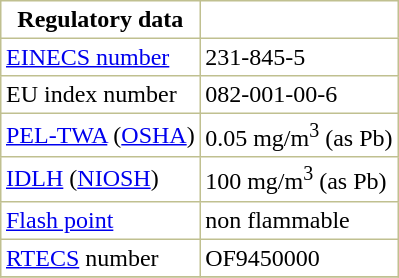<table border="1" cellspacing="0" cellpadding="3" style="margin: 0 0 0 0.5em; background: #FFFFFF; border-collapse: collapse; border-color: #C0C090;">
<tr>
<th>Regulatory data</th>
</tr>
<tr>
<td><a href='#'>EINECS number</a></td>
<td>231-845-5</td>
</tr>
<tr>
<td>EU index number</td>
<td>082-001-00-6</td>
</tr>
<tr>
<td><a href='#'>PEL-TWA</a> (<a href='#'>OSHA</a>)</td>
<td>0.05 mg/m<sup>3</sup> (as Pb)</td>
</tr>
<tr>
<td><a href='#'>IDLH</a> (<a href='#'>NIOSH</a>)</td>
<td>100 mg/m<sup>3</sup> (as Pb)</td>
</tr>
<tr>
<td><a href='#'>Flash point</a></td>
<td>non flammable</td>
</tr>
<tr>
<td><a href='#'>RTECS</a> number</td>
<td>OF9450000</td>
</tr>
<tr>
</tr>
</table>
